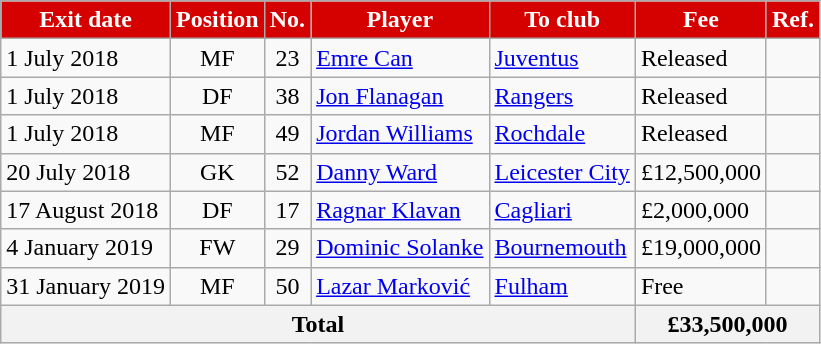<table class="wikitable sortable">
<tr>
<th style="background:#d50000; color:white;">Exit date</th>
<th style="background:#d50000; color:white;">Position</th>
<th style="background:#d50000; color:white;">No.</th>
<th style="background:#d50000; color:white;">Player</th>
<th style="background:#d50000; color:white;">To club</th>
<th style="background:#d50000; color:white;">Fee</th>
<th style="background:#d50000; color:white;">Ref.</th>
</tr>
<tr>
<td>1 July 2018</td>
<td style="text-align:center;">MF</td>
<td style="text-align:center;">23</td>
<td style="text-align:left;"> <a href='#'>Emre Can</a></td>
<td style="text-align:left;"> <a href='#'>Juventus</a></td>
<td> Released</td>
<td></td>
</tr>
<tr>
<td>1 July 2018</td>
<td style="text-align:center;">DF</td>
<td style="text-align:center;">38</td>
<td style="text-align:left;"> <a href='#'>Jon Flanagan</a></td>
<td style="text-align:left;"> <a href='#'>Rangers</a></td>
<td> Released</td>
<td></td>
</tr>
<tr>
<td>1 July 2018</td>
<td style="text-align:center;">MF</td>
<td style="text-align:center;">49</td>
<td style="text-align:left;"> <a href='#'>Jordan Williams</a></td>
<td style="text-align:left;"> <a href='#'>Rochdale</a></td>
<td> Released</td>
<td></td>
</tr>
<tr>
<td>20 July 2018</td>
<td style="text-align:center;">GK</td>
<td style="text-align:center;">52</td>
<td style="text-align:left;"> <a href='#'>Danny Ward</a></td>
<td style="text-align:left;"> <a href='#'>Leicester City</a></td>
<td> £12,500,000</td>
<td></td>
</tr>
<tr>
<td>17 August 2018</td>
<td style="text-align:center;">DF</td>
<td style="text-align:center;">17</td>
<td style="text-align:left;"> <a href='#'>Ragnar Klavan</a></td>
<td style="text-align:left;"> <a href='#'>Cagliari</a></td>
<td> £2,000,000</td>
<td></td>
</tr>
<tr>
<td>4 January 2019</td>
<td style="text-align:center;">FW</td>
<td style="text-align:center;">29</td>
<td style="text-align:left;"> <a href='#'>Dominic Solanke</a></td>
<td style="text-align:left;"> <a href='#'>Bournemouth</a></td>
<td> £19,000,000</td>
<td></td>
</tr>
<tr>
<td>31 January 2019</td>
<td style="text-align:center;">MF</td>
<td style="text-align:center;">50</td>
<td style="text-align:left;"> <a href='#'>Lazar Marković</a></td>
<td style="text-align:left;"> <a href='#'>Fulham</a></td>
<td> Free</td>
<td></td>
</tr>
<tr>
<th colspan="5">Total</th>
<th colspan="2">£33,500,000</th>
</tr>
</table>
